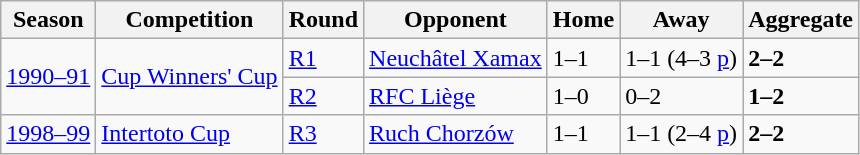<table class="wikitable">
<tr>
<th>Season</th>
<th>Competition</th>
<th>Round</th>
<th>Opponent</th>
<th>Home</th>
<th>Away</th>
<th>Aggregate</th>
</tr>
<tr>
<td rowspan="2"><a href='#'>1990–91</a></td>
<td rowspan="2"><a href='#'>Cup Winners' Cup</a></td>
<td><a href='#'>R1</a></td>
<td> <a href='#'>Neuchâtel Xamax</a></td>
<td>1–1</td>
<td>1–1 (4–3 <a href='#'>p</a>)</td>
<td><strong>2–2</strong></td>
</tr>
<tr>
<td><a href='#'>R2</a></td>
<td> <a href='#'>RFC Liège</a></td>
<td>1–0</td>
<td>0–2</td>
<td><strong>1–2</strong></td>
</tr>
<tr>
<td><a href='#'>1998–99</a></td>
<td><a href='#'>Intertoto Cup</a></td>
<td><a href='#'>R3</a></td>
<td> <a href='#'>Ruch Chorzów</a></td>
<td>1–1</td>
<td>1–1 (2–4 <a href='#'>p</a>)</td>
<td><strong>2–2</strong></td>
</tr>
</table>
